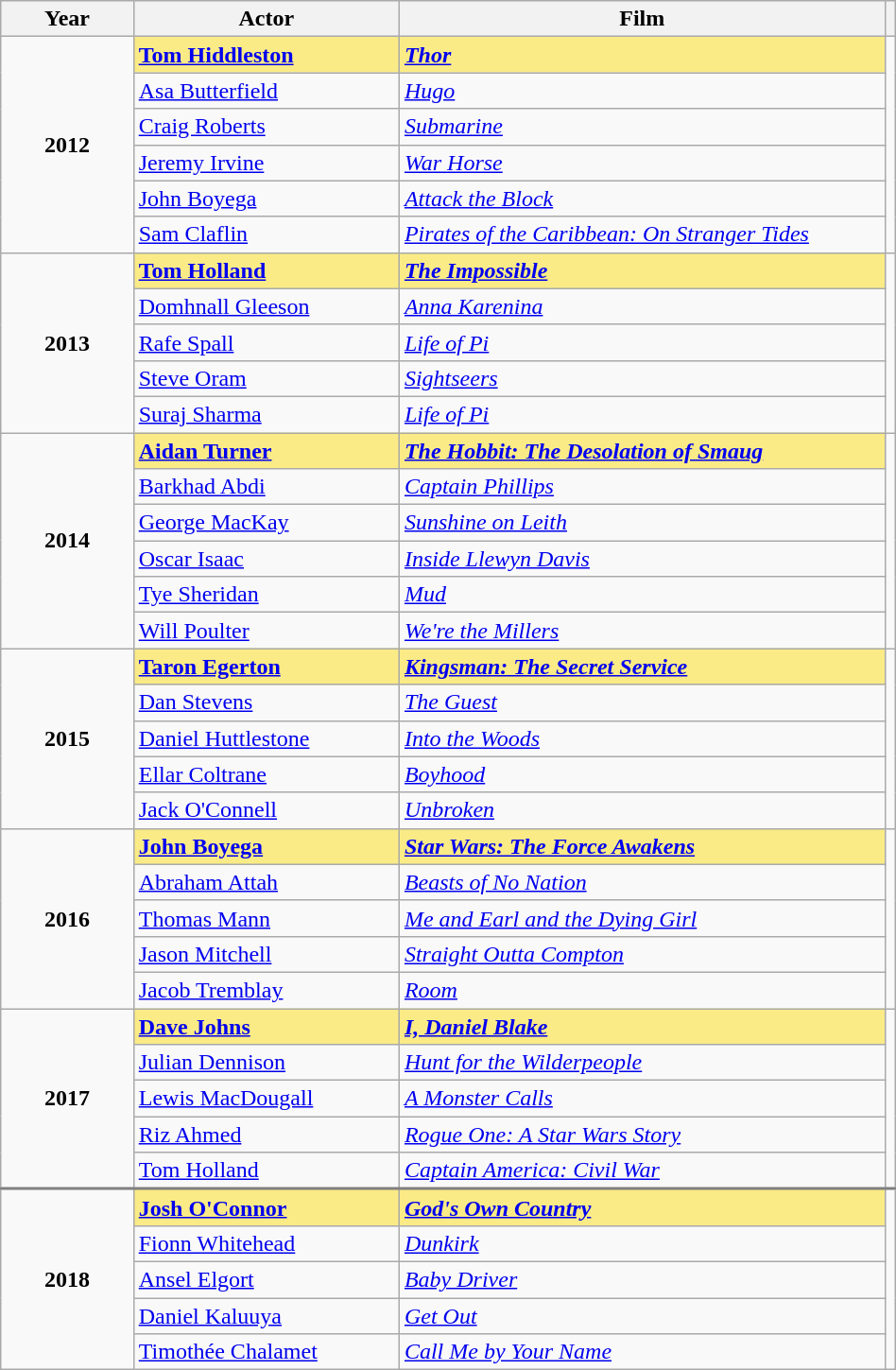<table class="wikitable" width="50%">
<tr>
<th width="15%">Year</th>
<th width="30%">Actor</th>
<th width="60%">Film</th>
<th width="2%"></th>
</tr>
<tr>
<td rowspan="6" style="text-align:center"><strong>2012<br> </strong></td>
<td style="background:#FAEB86"><strong><a href='#'>Tom Hiddleston</a></strong></td>
<td style="background:#FAEB86"><strong><em><a href='#'>Thor</a></em></strong></td>
<td rowspan="6" style="text-align:center"></td>
</tr>
<tr>
<td><a href='#'>Asa Butterfield</a></td>
<td><em><a href='#'>Hugo</a></em></td>
</tr>
<tr>
<td><a href='#'>Craig Roberts</a></td>
<td><em><a href='#'>Submarine</a></em></td>
</tr>
<tr>
<td><a href='#'>Jeremy Irvine</a></td>
<td><em><a href='#'>War Horse</a></em></td>
</tr>
<tr>
<td><a href='#'>John Boyega</a></td>
<td><em><a href='#'>Attack the Block</a></em></td>
</tr>
<tr>
<td><a href='#'>Sam Claflin</a></td>
<td><em><a href='#'>Pirates of the Caribbean: On Stranger Tides</a></em></td>
</tr>
<tr>
<td rowspan="5" style="text-align:center"><strong>2013<br> </strong></td>
<td style="background:#FAEB86"><strong><a href='#'>Tom Holland</a></strong></td>
<td style="background:#FAEB86"><strong><em><a href='#'>The Impossible</a></em></strong></td>
<td rowspan="5" style="text-align:center"></td>
</tr>
<tr>
<td><a href='#'>Domhnall Gleeson</a></td>
<td><em><a href='#'>Anna Karenina</a></em></td>
</tr>
<tr>
<td><a href='#'>Rafe Spall</a></td>
<td><em><a href='#'>Life of Pi</a></em></td>
</tr>
<tr>
<td><a href='#'>Steve Oram</a></td>
<td><em><a href='#'>Sightseers</a></em></td>
</tr>
<tr>
<td><a href='#'>Suraj Sharma</a></td>
<td><em><a href='#'>Life of Pi</a></em></td>
</tr>
<tr>
<td rowspan="6" style="text-align:center"><strong>2014<br> </strong></td>
<td style="background:#FAEB86"><strong><a href='#'>Aidan Turner</a></strong></td>
<td style="background:#FAEB86"><strong><em><a href='#'>The Hobbit: The Desolation of Smaug</a></em></strong></td>
<td rowspan="6" style="text-align:center"></td>
</tr>
<tr>
<td><a href='#'>Barkhad Abdi</a></td>
<td><em><a href='#'>Captain Phillips</a></em></td>
</tr>
<tr>
<td><a href='#'>George MacKay</a></td>
<td><em><a href='#'>Sunshine on Leith</a></em></td>
</tr>
<tr>
<td><a href='#'>Oscar Isaac</a></td>
<td><em><a href='#'>Inside Llewyn Davis</a></em></td>
</tr>
<tr>
<td><a href='#'>Tye Sheridan</a></td>
<td><em><a href='#'>Mud</a></em></td>
</tr>
<tr>
<td><a href='#'>Will Poulter</a></td>
<td><em><a href='#'>We're the Millers</a></em></td>
</tr>
<tr>
<td rowspan="5" style="text-align:center"><strong>2015<br> </strong></td>
<td style="background:#FAEB86"><strong><a href='#'>Taron Egerton</a></strong></td>
<td style="background:#FAEB86"><strong><em><a href='#'>Kingsman: The Secret Service</a></em></strong></td>
<td rowspan="5" style="text-align:center"></td>
</tr>
<tr>
<td><a href='#'>Dan Stevens</a></td>
<td><em><a href='#'>The Guest</a></em></td>
</tr>
<tr>
<td><a href='#'>Daniel Huttlestone</a></td>
<td><em><a href='#'>Into the Woods</a></em></td>
</tr>
<tr>
<td><a href='#'>Ellar Coltrane</a></td>
<td><em><a href='#'>Boyhood</a></em></td>
</tr>
<tr>
<td><a href='#'>Jack O'Connell</a></td>
<td><em><a href='#'>Unbroken</a></em></td>
</tr>
<tr>
<td rowspan="5" style="text-align:center"><strong>2016<br> </strong></td>
<td style="background:#FAEB86"><strong><a href='#'>John Boyega</a></strong></td>
<td style="background:#FAEB86"><strong><em><a href='#'>Star Wars: The Force Awakens</a></em></strong></td>
<td rowspan="5" style="text-align:center"></td>
</tr>
<tr>
<td><a href='#'>Abraham Attah</a></td>
<td><em><a href='#'>Beasts of No Nation</a></em></td>
</tr>
<tr>
<td><a href='#'>Thomas Mann</a></td>
<td><em><a href='#'>Me and Earl and the Dying Girl</a></em></td>
</tr>
<tr>
<td><a href='#'>Jason Mitchell</a></td>
<td><em><a href='#'>Straight Outta Compton</a></em></td>
</tr>
<tr>
<td><a href='#'>Jacob Tremblay</a></td>
<td><em><a href='#'>Room</a></em></td>
</tr>
<tr>
<td rowspan="5" style="text-align:center"><strong>2017<br> </strong></td>
<td style="background:#FAEB86"><strong><a href='#'>Dave Johns</a></strong></td>
<td style="background:#FAEB86"><strong><em><a href='#'>I, Daniel Blake</a></em></strong></td>
<td rowspan="5" style="text-align:center"></td>
</tr>
<tr>
<td><a href='#'>Julian Dennison</a></td>
<td><em><a href='#'>Hunt for the Wilderpeople</a></em></td>
</tr>
<tr>
<td><a href='#'>Lewis MacDougall</a></td>
<td><em><a href='#'>A Monster Calls</a></em></td>
</tr>
<tr>
<td><a href='#'>Riz Ahmed</a></td>
<td><em><a href='#'>Rogue One: A Star Wars Story</a></em></td>
</tr>
<tr>
<td><a href='#'>Tom Holland</a></td>
<td><em><a href='#'>Captain America: Civil War</a></em></td>
</tr>
<tr style="border-top:2px solid gray;">
<td rowspan="5" style="text-align:center"><strong>2018<br> </strong></td>
<td style="background:#FAEB86"><strong><a href='#'>Josh O'Connor</a></strong></td>
<td style="background:#FAEB86"><strong><em><a href='#'>God's Own Country</a></em></strong></td>
<td rowspan="5" style="text-align:center"></td>
</tr>
<tr>
<td><a href='#'>Fionn Whitehead</a></td>
<td><em><a href='#'>Dunkirk</a></em></td>
</tr>
<tr>
<td><a href='#'>Ansel Elgort</a></td>
<td><em><a href='#'>Baby Driver</a></em></td>
</tr>
<tr>
<td><a href='#'>Daniel Kaluuya</a></td>
<td><em><a href='#'>Get Out</a></em></td>
</tr>
<tr>
<td><a href='#'>Timothée Chalamet</a></td>
<td><em><a href='#'>Call Me by Your Name</a></em></td>
</tr>
</table>
